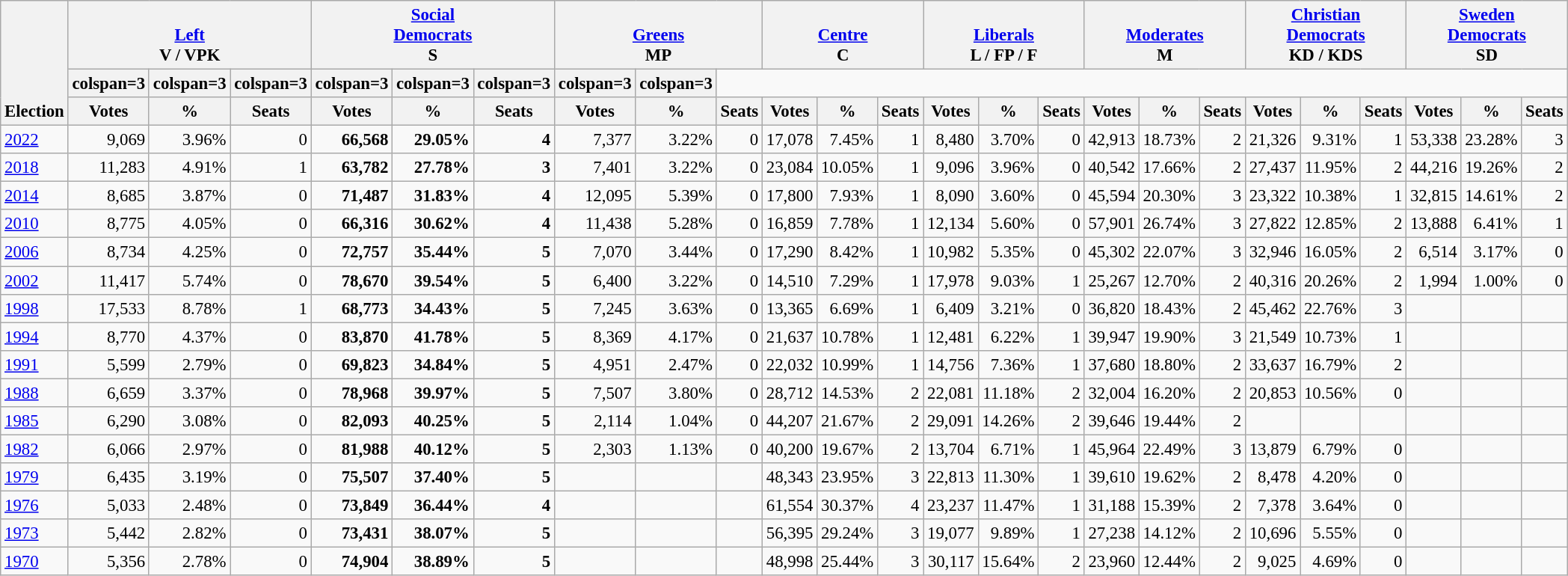<table class="wikitable" border="1" style="font-size:95%; text-align:right;">
<tr>
<th style="text-align:left;" valign=bottom rowspan=3>Election</th>
<th valign=bottom colspan=3><a href='#'>Left</a><br>V / VPK</th>
<th valign=bottom colspan=3><a href='#'>Social<br>Democrats</a><br>S</th>
<th valign=bottom colspan=3><a href='#'>Greens</a><br>MP</th>
<th valign=bottom colspan=3><a href='#'>Centre</a><br>C</th>
<th valign=bottom colspan=3><a href='#'>Liberals</a><br>L / FP / F</th>
<th valign=bottom colspan=3><a href='#'>Moderates</a><br>M</th>
<th valign=bottom colspan=3><a href='#'>Christian<br>Democrats</a><br>KD / KDS</th>
<th valign=bottom colspan=3><a href='#'>Sweden<br>Democrats</a><br>SD</th>
</tr>
<tr>
<th>colspan=3 </th>
<th>colspan=3 </th>
<th>colspan=3 </th>
<th>colspan=3 </th>
<th>colspan=3 </th>
<th>colspan=3 </th>
<th>colspan=3 </th>
<th>colspan=3 </th>
</tr>
<tr>
<th>Votes</th>
<th>%</th>
<th>Seats</th>
<th>Votes</th>
<th>%</th>
<th>Seats</th>
<th>Votes</th>
<th>%</th>
<th>Seats</th>
<th>Votes</th>
<th>%</th>
<th>Seats</th>
<th>Votes</th>
<th>%</th>
<th>Seats</th>
<th>Votes</th>
<th>%</th>
<th>Seats</th>
<th>Votes</th>
<th>%</th>
<th>Seats</th>
<th>Votes</th>
<th>%</th>
<th>Seats</th>
</tr>
<tr>
<td align=left><a href='#'>2022</a></td>
<td>9,069</td>
<td>3.96%</td>
<td>0</td>
<td><strong>66,568</strong></td>
<td><strong>29.05%</strong></td>
<td><strong>4</strong></td>
<td>7,377</td>
<td>3.22%</td>
<td>0</td>
<td>17,078</td>
<td>7.45%</td>
<td>1</td>
<td>8,480</td>
<td>3.70%</td>
<td>0</td>
<td>42,913</td>
<td>18.73%</td>
<td>2</td>
<td>21,326</td>
<td>9.31%</td>
<td>1</td>
<td>53,338</td>
<td>23.28%</td>
<td>3</td>
</tr>
<tr>
<td align=left><a href='#'>2018</a></td>
<td>11,283</td>
<td>4.91%</td>
<td>1</td>
<td><strong>63,782</strong></td>
<td><strong>27.78%</strong></td>
<td><strong>3</strong></td>
<td>7,401</td>
<td>3.22%</td>
<td>0</td>
<td>23,084</td>
<td>10.05%</td>
<td>1</td>
<td>9,096</td>
<td>3.96%</td>
<td>0</td>
<td>40,542</td>
<td>17.66%</td>
<td>2</td>
<td>27,437</td>
<td>11.95%</td>
<td>2</td>
<td>44,216</td>
<td>19.26%</td>
<td>2</td>
</tr>
<tr>
<td align=left><a href='#'>2014</a></td>
<td>8,685</td>
<td>3.87%</td>
<td>0</td>
<td><strong>71,487</strong></td>
<td><strong>31.83%</strong></td>
<td><strong>4</strong></td>
<td>12,095</td>
<td>5.39%</td>
<td>0</td>
<td>17,800</td>
<td>7.93%</td>
<td>1</td>
<td>8,090</td>
<td>3.60%</td>
<td>0</td>
<td>45,594</td>
<td>20.30%</td>
<td>3</td>
<td>23,322</td>
<td>10.38%</td>
<td>1</td>
<td>32,815</td>
<td>14.61%</td>
<td>2</td>
</tr>
<tr>
<td align=left><a href='#'>2010</a></td>
<td>8,775</td>
<td>4.05%</td>
<td>0</td>
<td><strong>66,316</strong></td>
<td><strong>30.62%</strong></td>
<td><strong>4</strong></td>
<td>11,438</td>
<td>5.28%</td>
<td>0</td>
<td>16,859</td>
<td>7.78%</td>
<td>1</td>
<td>12,134</td>
<td>5.60%</td>
<td>0</td>
<td>57,901</td>
<td>26.74%</td>
<td>3</td>
<td>27,822</td>
<td>12.85%</td>
<td>2</td>
<td>13,888</td>
<td>6.41%</td>
<td>1</td>
</tr>
<tr>
<td align=left><a href='#'>2006</a></td>
<td>8,734</td>
<td>4.25%</td>
<td>0</td>
<td><strong>72,757</strong></td>
<td><strong>35.44%</strong></td>
<td><strong>5</strong></td>
<td>7,070</td>
<td>3.44%</td>
<td>0</td>
<td>17,290</td>
<td>8.42%</td>
<td>1</td>
<td>10,982</td>
<td>5.35%</td>
<td>0</td>
<td>45,302</td>
<td>22.07%</td>
<td>3</td>
<td>32,946</td>
<td>16.05%</td>
<td>2</td>
<td>6,514</td>
<td>3.17%</td>
<td>0</td>
</tr>
<tr>
<td align=left><a href='#'>2002</a></td>
<td>11,417</td>
<td>5.74%</td>
<td>0</td>
<td><strong>78,670</strong></td>
<td><strong>39.54%</strong></td>
<td><strong>5</strong></td>
<td>6,400</td>
<td>3.22%</td>
<td>0</td>
<td>14,510</td>
<td>7.29%</td>
<td>1</td>
<td>17,978</td>
<td>9.03%</td>
<td>1</td>
<td>25,267</td>
<td>12.70%</td>
<td>2</td>
<td>40,316</td>
<td>20.26%</td>
<td>2</td>
<td>1,994</td>
<td>1.00%</td>
<td>0</td>
</tr>
<tr>
<td align=left><a href='#'>1998</a></td>
<td>17,533</td>
<td>8.78%</td>
<td>1</td>
<td><strong>68,773</strong></td>
<td><strong>34.43%</strong></td>
<td><strong>5</strong></td>
<td>7,245</td>
<td>3.63%</td>
<td>0</td>
<td>13,365</td>
<td>6.69%</td>
<td>1</td>
<td>6,409</td>
<td>3.21%</td>
<td>0</td>
<td>36,820</td>
<td>18.43%</td>
<td>2</td>
<td>45,462</td>
<td>22.76%</td>
<td>3</td>
<td></td>
<td></td>
<td></td>
</tr>
<tr>
<td align=left><a href='#'>1994</a></td>
<td>8,770</td>
<td>4.37%</td>
<td>0</td>
<td><strong>83,870</strong></td>
<td><strong>41.78%</strong></td>
<td><strong>5</strong></td>
<td>8,369</td>
<td>4.17%</td>
<td>0</td>
<td>21,637</td>
<td>10.78%</td>
<td>1</td>
<td>12,481</td>
<td>6.22%</td>
<td>1</td>
<td>39,947</td>
<td>19.90%</td>
<td>3</td>
<td>21,549</td>
<td>10.73%</td>
<td>1</td>
<td></td>
<td></td>
<td></td>
</tr>
<tr>
<td align=left><a href='#'>1991</a></td>
<td>5,599</td>
<td>2.79%</td>
<td>0</td>
<td><strong>69,823</strong></td>
<td><strong>34.84%</strong></td>
<td><strong>5</strong></td>
<td>4,951</td>
<td>2.47%</td>
<td>0</td>
<td>22,032</td>
<td>10.99%</td>
<td>1</td>
<td>14,756</td>
<td>7.36%</td>
<td>1</td>
<td>37,680</td>
<td>18.80%</td>
<td>2</td>
<td>33,637</td>
<td>16.79%</td>
<td>2</td>
<td></td>
<td></td>
<td></td>
</tr>
<tr>
<td align=left><a href='#'>1988</a></td>
<td>6,659</td>
<td>3.37%</td>
<td>0</td>
<td><strong>78,968</strong></td>
<td><strong>39.97%</strong></td>
<td><strong>5</strong></td>
<td>7,507</td>
<td>3.80%</td>
<td>0</td>
<td>28,712</td>
<td>14.53%</td>
<td>2</td>
<td>22,081</td>
<td>11.18%</td>
<td>2</td>
<td>32,004</td>
<td>16.20%</td>
<td>2</td>
<td>20,853</td>
<td>10.56%</td>
<td>0</td>
<td></td>
<td></td>
<td></td>
</tr>
<tr>
<td align=left><a href='#'>1985</a></td>
<td>6,290</td>
<td>3.08%</td>
<td>0</td>
<td><strong>82,093</strong></td>
<td><strong>40.25%</strong></td>
<td><strong>5</strong></td>
<td>2,114</td>
<td>1.04%</td>
<td>0</td>
<td>44,207</td>
<td>21.67%</td>
<td>2</td>
<td>29,091</td>
<td>14.26%</td>
<td>2</td>
<td>39,646</td>
<td>19.44%</td>
<td>2</td>
<td></td>
<td></td>
<td></td>
<td></td>
<td></td>
<td></td>
</tr>
<tr>
<td align=left><a href='#'>1982</a></td>
<td>6,066</td>
<td>2.97%</td>
<td>0</td>
<td><strong>81,988</strong></td>
<td><strong>40.12%</strong></td>
<td><strong>5</strong></td>
<td>2,303</td>
<td>1.13%</td>
<td>0</td>
<td>40,200</td>
<td>19.67%</td>
<td>2</td>
<td>13,704</td>
<td>6.71%</td>
<td>1</td>
<td>45,964</td>
<td>22.49%</td>
<td>3</td>
<td>13,879</td>
<td>6.79%</td>
<td>0</td>
<td></td>
<td></td>
<td></td>
</tr>
<tr>
<td align=left><a href='#'>1979</a></td>
<td>6,435</td>
<td>3.19%</td>
<td>0</td>
<td><strong>75,507</strong></td>
<td><strong>37.40%</strong></td>
<td><strong>5</strong></td>
<td></td>
<td></td>
<td></td>
<td>48,343</td>
<td>23.95%</td>
<td>3</td>
<td>22,813</td>
<td>11.30%</td>
<td>1</td>
<td>39,610</td>
<td>19.62%</td>
<td>2</td>
<td>8,478</td>
<td>4.20%</td>
<td>0</td>
<td></td>
<td></td>
<td></td>
</tr>
<tr>
<td align=left><a href='#'>1976</a></td>
<td>5,033</td>
<td>2.48%</td>
<td>0</td>
<td><strong>73,849</strong></td>
<td><strong>36.44%</strong></td>
<td><strong>4</strong></td>
<td></td>
<td></td>
<td></td>
<td>61,554</td>
<td>30.37%</td>
<td>4</td>
<td>23,237</td>
<td>11.47%</td>
<td>1</td>
<td>31,188</td>
<td>15.39%</td>
<td>2</td>
<td>7,378</td>
<td>3.64%</td>
<td>0</td>
<td></td>
<td></td>
<td></td>
</tr>
<tr>
<td align=left><a href='#'>1973</a></td>
<td>5,442</td>
<td>2.82%</td>
<td>0</td>
<td><strong>73,431</strong></td>
<td><strong>38.07%</strong></td>
<td><strong>5</strong></td>
<td></td>
<td></td>
<td></td>
<td>56,395</td>
<td>29.24%</td>
<td>3</td>
<td>19,077</td>
<td>9.89%</td>
<td>1</td>
<td>27,238</td>
<td>14.12%</td>
<td>2</td>
<td>10,696</td>
<td>5.55%</td>
<td>0</td>
<td></td>
<td></td>
<td></td>
</tr>
<tr>
<td align=left><a href='#'>1970</a></td>
<td>5,356</td>
<td>2.78%</td>
<td>0</td>
<td><strong>74,904</strong></td>
<td><strong>38.89%</strong></td>
<td><strong>5</strong></td>
<td></td>
<td></td>
<td></td>
<td>48,998</td>
<td>25.44%</td>
<td>3</td>
<td>30,117</td>
<td>15.64%</td>
<td>2</td>
<td>23,960</td>
<td>12.44%</td>
<td>2</td>
<td>9,025</td>
<td>4.69%</td>
<td>0</td>
<td></td>
<td></td>
<td></td>
</tr>
</table>
